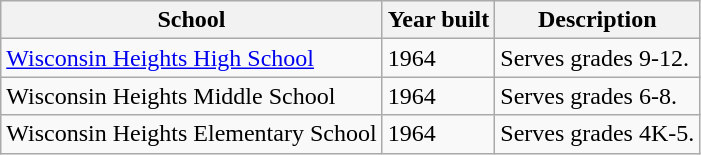<table class="wikitable">
<tr>
<th>School</th>
<th>Year built</th>
<th>Description</th>
</tr>
<tr>
<td><a href='#'>Wisconsin Heights High School</a></td>
<td>1964</td>
<td>Serves grades 9-12.</td>
</tr>
<tr>
<td>Wisconsin Heights Middle School</td>
<td>1964</td>
<td>Serves grades 6-8.</td>
</tr>
<tr>
<td>Wisconsin Heights Elementary School</td>
<td>1964</td>
<td>Serves grades 4K-5.</td>
</tr>
</table>
